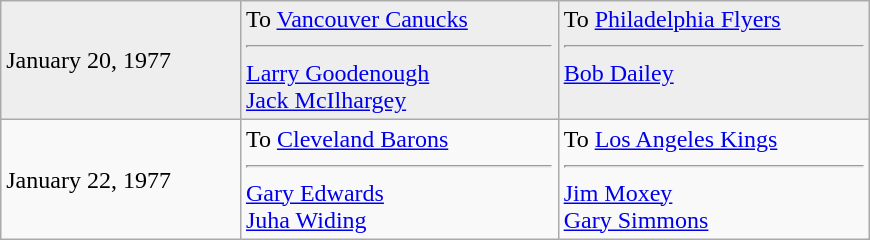<table class="wikitable" style="border:1px solid #999; width:580px;">
<tr style="background:#eee;">
<td>January 20, 1977</td>
<td valign="top">To <a href='#'>Vancouver Canucks</a><hr><a href='#'>Larry Goodenough</a><br><a href='#'>Jack McIlhargey</a></td>
<td valign="top">To <a href='#'>Philadelphia Flyers</a><hr><a href='#'>Bob Dailey</a></td>
</tr>
<tr>
<td>January 22, 1977</td>
<td valign="top">To <a href='#'>Cleveland Barons</a><hr><a href='#'>Gary Edwards</a><br><a href='#'>Juha Widing</a></td>
<td valign="top">To <a href='#'>Los Angeles Kings</a><hr><a href='#'>Jim Moxey</a><br><a href='#'>Gary Simmons</a></td>
</tr>
</table>
